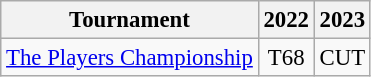<table class="wikitable" style="font-size:95%;text-align:center;">
<tr>
<th>Tournament</th>
<th>2022</th>
<th>2023</th>
</tr>
<tr>
<td align=left><a href='#'>The Players Championship</a></td>
<td>T68</td>
<td>CUT</td>
</tr>
</table>
